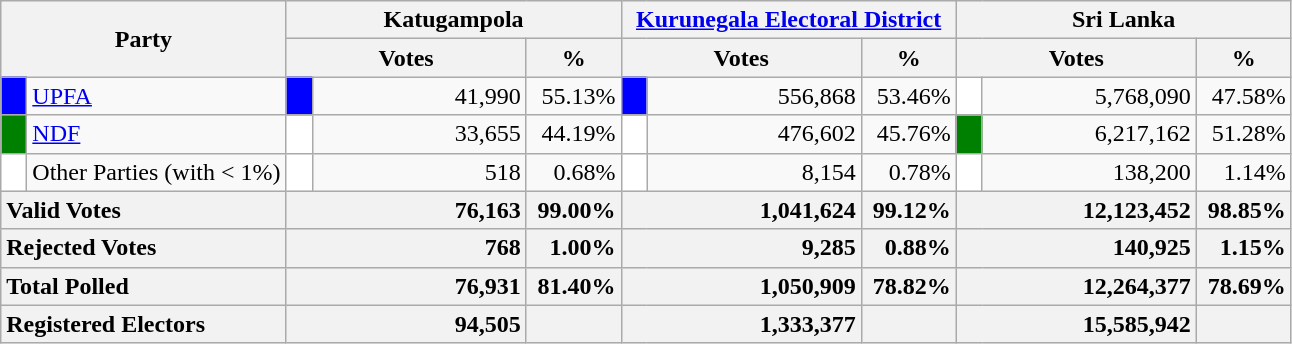<table class="wikitable">
<tr>
<th colspan="2" width="144px"rowspan="2">Party</th>
<th colspan="3" width="216px">Katugampola</th>
<th colspan="3" width="216px"><a href='#'>Kurunegala Electoral District</a></th>
<th colspan="3" width="216px">Sri Lanka</th>
</tr>
<tr>
<th colspan="2" width="144px">Votes</th>
<th>%</th>
<th colspan="2" width="144px">Votes</th>
<th>%</th>
<th colspan="2" width="144px">Votes</th>
<th>%</th>
</tr>
<tr>
<td style="background-color:blue;" width="10px"></td>
<td style="text-align:left;"><a href='#'>UPFA</a></td>
<td style="background-color:blue;" width="10px"></td>
<td style="text-align:right;">41,990</td>
<td style="text-align:right;">55.13%</td>
<td style="background-color:blue;" width="10px"></td>
<td style="text-align:right;">556,868</td>
<td style="text-align:right;">53.46%</td>
<td style="background-color:white;" width="10px"></td>
<td style="text-align:right;">5,768,090</td>
<td style="text-align:right;">47.58%</td>
</tr>
<tr>
<td style="background-color:green;" width="10px"></td>
<td style="text-align:left;"><a href='#'>NDF</a></td>
<td style="background-color:white;" width="10px"></td>
<td style="text-align:right;">33,655</td>
<td style="text-align:right;">44.19%</td>
<td style="background-color:white;" width="10px"></td>
<td style="text-align:right;">476,602</td>
<td style="text-align:right;">45.76%</td>
<td style="background-color:green;" width="10px"></td>
<td style="text-align:right;">6,217,162</td>
<td style="text-align:right;">51.28%</td>
</tr>
<tr>
<td style="background-color:white;" width="10px"></td>
<td style="text-align:left;">Other Parties (with < 1%)</td>
<td style="background-color:white;" width="10px"></td>
<td style="text-align:right;">518</td>
<td style="text-align:right;">0.68%</td>
<td style="background-color:white;" width="10px"></td>
<td style="text-align:right;">8,154</td>
<td style="text-align:right;">0.78%</td>
<td style="background-color:white;" width="10px"></td>
<td style="text-align:right;">138,200</td>
<td style="text-align:right;">1.14%</td>
</tr>
<tr>
<th colspan="2" width="144px"style="text-align:left;">Valid Votes</th>
<th style="text-align:right;"colspan="2" width="144px">76,163</th>
<th style="text-align:right;">99.00%</th>
<th style="text-align:right;"colspan="2" width="144px">1,041,624</th>
<th style="text-align:right;">99.12%</th>
<th style="text-align:right;"colspan="2" width="144px">12,123,452</th>
<th style="text-align:right;">98.85%</th>
</tr>
<tr>
<th colspan="2" width="144px"style="text-align:left;">Rejected Votes</th>
<th style="text-align:right;"colspan="2" width="144px">768</th>
<th style="text-align:right;">1.00%</th>
<th style="text-align:right;"colspan="2" width="144px">9,285</th>
<th style="text-align:right;">0.88%</th>
<th style="text-align:right;"colspan="2" width="144px">140,925</th>
<th style="text-align:right;">1.15%</th>
</tr>
<tr>
<th colspan="2" width="144px"style="text-align:left;">Total Polled</th>
<th style="text-align:right;"colspan="2" width="144px">76,931</th>
<th style="text-align:right;">81.40%</th>
<th style="text-align:right;"colspan="2" width="144px">1,050,909</th>
<th style="text-align:right;">78.82%</th>
<th style="text-align:right;"colspan="2" width="144px">12,264,377</th>
<th style="text-align:right;">78.69%</th>
</tr>
<tr>
<th colspan="2" width="144px"style="text-align:left;">Registered Electors</th>
<th style="text-align:right;"colspan="2" width="144px">94,505</th>
<th></th>
<th style="text-align:right;"colspan="2" width="144px">1,333,377</th>
<th></th>
<th style="text-align:right;"colspan="2" width="144px">15,585,942</th>
<th></th>
</tr>
</table>
